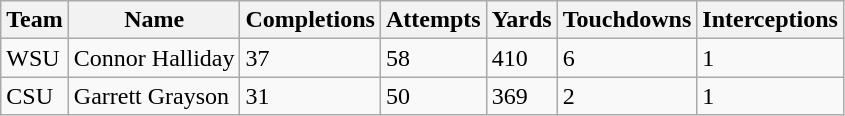<table class="wikitable sortable">
<tr>
<th>Team</th>
<th>Name</th>
<th>Completions</th>
<th>Attempts</th>
<th>Yards</th>
<th>Touchdowns</th>
<th>Interceptions</th>
</tr>
<tr>
<td>WSU</td>
<td>Connor Halliday</td>
<td>37</td>
<td>58</td>
<td>410</td>
<td>6</td>
<td>1</td>
</tr>
<tr>
<td>CSU</td>
<td>Garrett Grayson</td>
<td>31</td>
<td>50</td>
<td>369</td>
<td>2</td>
<td>1</td>
</tr>
</table>
